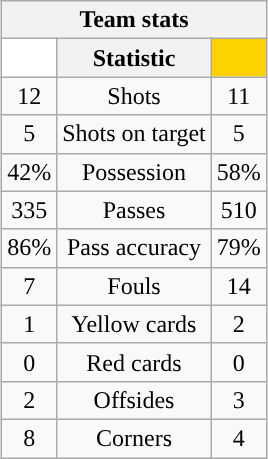<table class="wikitable" style="margin-left: auto; margin-right: auto; border: none; text-align:center;">
<tr>
<th colspan=3>Team stats</th>
</tr>
<tr>
<th style="background: #FFFFFF; color: #000000;"> <a href='#'></a></th>
<th>Statistic</th>
<th style="background: #FED100; color: #000000;"> <a href='#'></a></th>
</tr>
<tr>
<td>12</td>
<td>Shots</td>
<td>11</td>
</tr>
<tr>
<td>5</td>
<td>Shots on target</td>
<td>5</td>
</tr>
<tr>
<td>42%</td>
<td>Possession</td>
<td>58%</td>
</tr>
<tr>
<td>335</td>
<td>Passes</td>
<td>510</td>
</tr>
<tr>
<td>86%</td>
<td>Pass accuracy</td>
<td>79%</td>
</tr>
<tr>
<td>7</td>
<td>Fouls</td>
<td>14</td>
</tr>
<tr>
<td>1</td>
<td>Yellow cards</td>
<td>2</td>
</tr>
<tr>
<td>0</td>
<td>Red cards</td>
<td>0</td>
</tr>
<tr>
<td>2</td>
<td>Offsides</td>
<td>3</td>
</tr>
<tr>
<td>8</td>
<td>Corners</td>
<td>4</td>
</tr>
</table>
